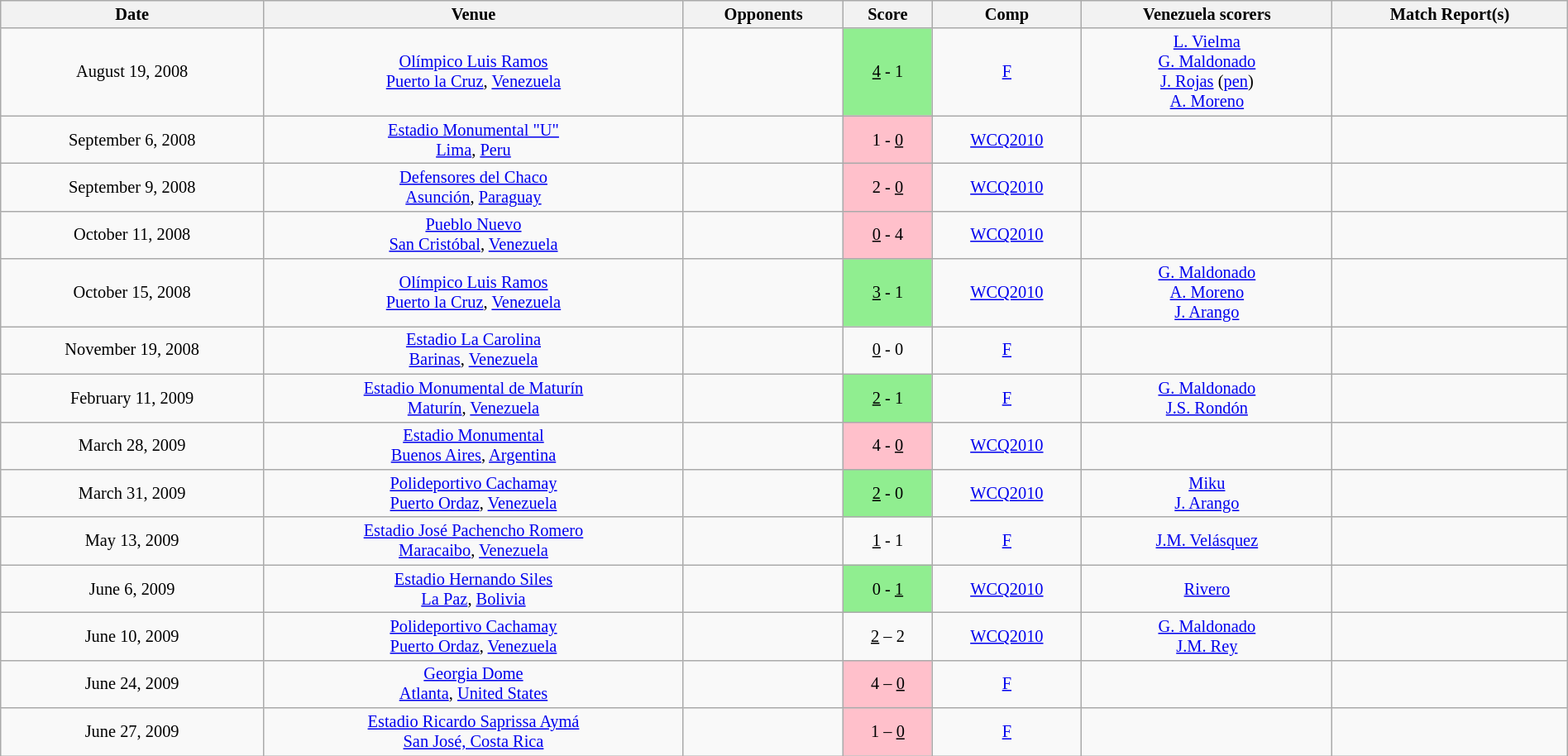<table class="wikitable" style="font-size:85%; text-align:center;" width="100%">
<tr>
<th>Date</th>
<th>Venue</th>
<th>Opponents</th>
<th>Score</th>
<th>Comp</th>
<th>Venezuela scorers</th>
<th>Match Report(s)</th>
</tr>
<tr>
<td>August 19, 2008</td>
<td><a href='#'>Olímpico Luis Ramos</a><br><a href='#'>Puerto la Cruz</a>, <a href='#'>Venezuela</a></td>
<td></td>
<td bgcolor="lightgreen"><u>4</u> - 1</td>
<td><a href='#'>F</a></td>
<td><a href='#'>L. Vielma</a> <br><a href='#'>G. Maldonado</a> <br><a href='#'>J. Rojas</a>  (<a href='#'>pen</a>)<br><a href='#'>A. Moreno</a> </td>
<td></td>
</tr>
<tr>
<td>September 6, 2008</td>
<td><a href='#'>Estadio Monumental "U"</a><br><a href='#'>Lima</a>, <a href='#'>Peru</a></td>
<td></td>
<td bgcolor="pink">1 - <u>0</u></td>
<td><a href='#'>WCQ2010</a></td>
<td></td>
<td></td>
</tr>
<tr>
<td>September 9, 2008</td>
<td><a href='#'>Defensores del Chaco</a><br><a href='#'>Asunción</a>, <a href='#'>Paraguay</a></td>
<td></td>
<td bgcolor="pink">2 - <u>0</u></td>
<td><a href='#'>WCQ2010</a></td>
<td></td>
<td></td>
</tr>
<tr>
<td>October 11, 2008</td>
<td><a href='#'>Pueblo Nuevo</a><br><a href='#'>San Cristóbal</a>, <a href='#'>Venezuela</a></td>
<td></td>
<td bgcolor="pink"><u>0</u> - 4</td>
<td><a href='#'>WCQ2010</a></td>
<td></td>
<td></td>
</tr>
<tr>
<td>October 15, 2008</td>
<td><a href='#'>Olímpico Luis Ramos</a><br><a href='#'>Puerto la Cruz</a>, <a href='#'>Venezuela</a></td>
<td></td>
<td bgcolor="lightgreen"><u>3</u> - 1</td>
<td><a href='#'>WCQ2010</a></td>
<td><a href='#'>G. Maldonado</a>  <br> <a href='#'>A. Moreno</a>  <br> <a href='#'>J. Arango</a> </td>
<td></td>
</tr>
<tr>
<td>November 19, 2008</td>
<td><a href='#'>Estadio La Carolina</a><br><a href='#'>Barinas</a>, <a href='#'>Venezuela</a></td>
<td></td>
<td><u>0</u> - 0</td>
<td><a href='#'>F</a></td>
<td></td>
<td></td>
</tr>
<tr>
<td>February 11, 2009</td>
<td><a href='#'>Estadio Monumental de Maturín</a><br><a href='#'>Maturín</a>, <a href='#'>Venezuela</a></td>
<td></td>
<td bgcolor="lightgreen"><u>2</u> - 1</td>
<td><a href='#'>F</a></td>
<td><a href='#'>G. Maldonado</a>  <br>  <a href='#'>J.S. Rondón</a> </td>
<td></td>
</tr>
<tr>
<td>March 28, 2009</td>
<td><a href='#'>Estadio Monumental</a><br><a href='#'>Buenos Aires</a>, <a href='#'>Argentina</a></td>
<td></td>
<td bgcolor="pink">4  - <u>0</u></td>
<td><a href='#'>WCQ2010</a></td>
<td></td>
<td></td>
</tr>
<tr>
<td>March 31, 2009</td>
<td><a href='#'>Polideportivo Cachamay</a><br><a href='#'>Puerto Ordaz</a>, <a href='#'>Venezuela</a></td>
<td></td>
<td bgcolor="lightgreen"><u>2</u> - 0</td>
<td><a href='#'>WCQ2010</a></td>
<td><a href='#'>Miku</a>  <br> <a href='#'>J. Arango</a> </td>
<td></td>
</tr>
<tr>
<td>May 13, 2009</td>
<td><a href='#'>Estadio José Pachencho Romero</a><br><a href='#'>Maracaibo</a>, <a href='#'>Venezuela</a></td>
<td></td>
<td><u>1</u> - 1</td>
<td><a href='#'>F</a></td>
<td><a href='#'>J.M. Velásquez</a> </td>
<td></td>
</tr>
<tr>
<td>June 6, 2009</td>
<td><a href='#'>Estadio Hernando Siles</a><br><a href='#'>La Paz</a>, <a href='#'>Bolivia</a></td>
<td></td>
<td bgcolor="lightgreen">0 - <u>1</u></td>
<td><a href='#'>WCQ2010</a></td>
<td><a href='#'>Rivero</a> </td>
<td></td>
</tr>
<tr>
<td>June 10, 2009</td>
<td><a href='#'>Polideportivo Cachamay</a><br><a href='#'>Puerto Ordaz</a>, <a href='#'>Venezuela</a></td>
<td></td>
<td><u>2</u> – 2</td>
<td><a href='#'>WCQ2010</a></td>
<td><a href='#'>G. Maldonado</a>  <br> <a href='#'>J.M. Rey</a> </td>
<td></td>
</tr>
<tr>
<td>June 24, 2009</td>
<td><a href='#'>Georgia Dome</a><br><a href='#'>Atlanta</a>, <a href='#'>United States</a></td>
<td></td>
<td bgcolor="pink">4 – <u>0</u></td>
<td><a href='#'>F</a></td>
<td></td>
<td></td>
</tr>
<tr>
<td>June 27, 2009</td>
<td><a href='#'>Estadio Ricardo Saprissa Aymá</a><br><a href='#'>San José, Costa Rica</a></td>
<td></td>
<td bgcolor="pink">1 – <u>0</u></td>
<td><a href='#'>F</a></td>
<td></td>
<td></td>
</tr>
</table>
